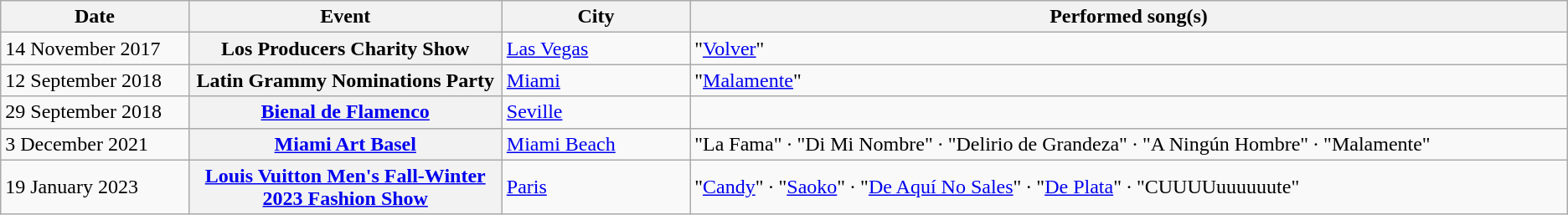<table class="wikitable sortable plainrowheaders">
<tr>
<th style="width:12%;">Date</th>
<th style="width:20%;">Event</th>
<th style="width:12%;">City</th>
<th>Performed song(s)</th>
</tr>
<tr>
<td>14 November 2017</td>
<th scope="row">Los Producers Charity Show</th>
<td><a href='#'>Las Vegas</a></td>
<td>"<a href='#'>Volver</a>"</td>
</tr>
<tr>
<td>12 September 2018</td>
<th scope="row">Latin Grammy Nominations Party</th>
<td><a href='#'>Miami</a></td>
<td>"<a href='#'>Malamente</a>"</td>
</tr>
<tr>
<td>29 September 2018</td>
<th scope="row"><a href='#'>Bienal de Flamenco</a></th>
<td><a href='#'>Seville</a></td>
<td></td>
</tr>
<tr>
<td>3 December 2021</td>
<th scope="row"><a href='#'>Miami Art Basel</a></th>
<td><a href='#'>Miami Beach</a></td>
<td>"La Fama" · "Di Mi Nombre" · "Delirio de Grandeza" · "A Ningún Hombre" · "Malamente"</td>
</tr>
<tr>
<td>19 January 2023</td>
<th scope="row"><a href='#'>Louis Vuitton Men's Fall-Winter 2023 Fashion Show</a></th>
<td><a href='#'>Paris</a></td>
<td>"<a href='#'>Candy</a>" · "<a href='#'>Saoko</a>" · "<a href='#'>De Aquí No Sales</a>" · "<a href='#'>De Plata</a>" · "CUUUUuuuuuute"</td>
</tr>
</table>
